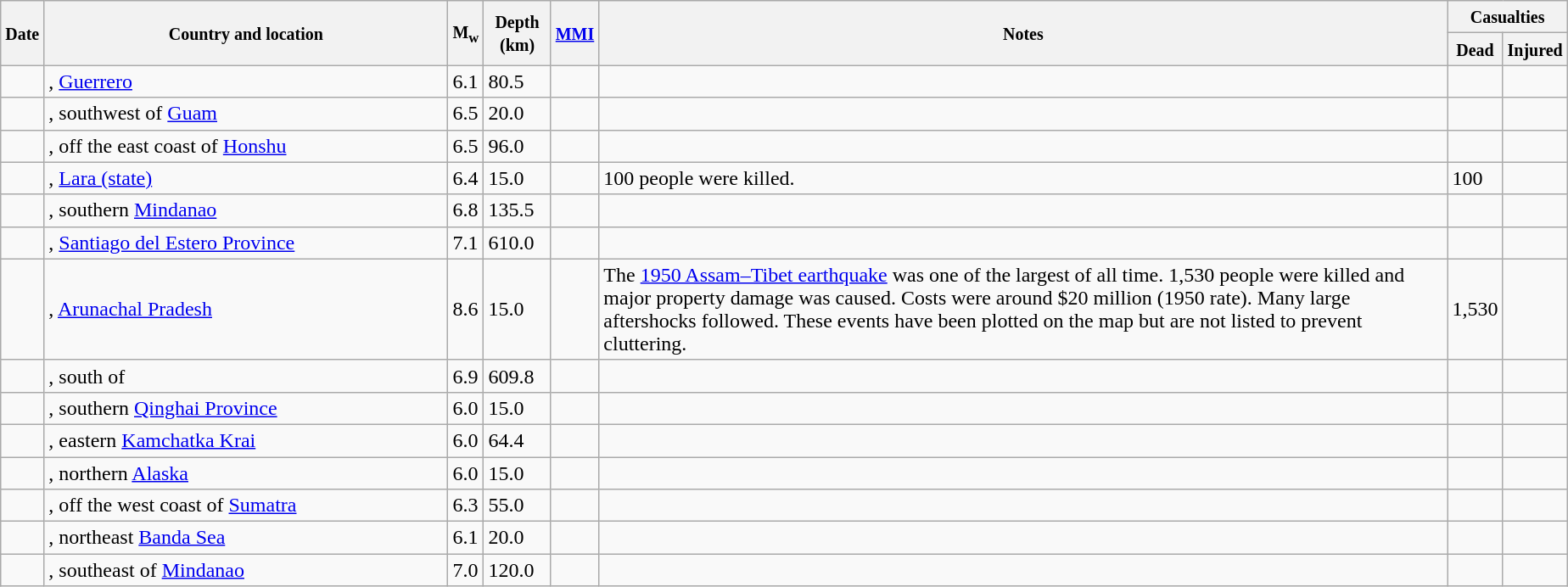<table class="wikitable sortable sort-under" style="border:1px black; margin-left:1em;">
<tr>
<th rowspan="2"><small>Date</small></th>
<th rowspan="2" style="width: 310px"><small>Country and location</small></th>
<th rowspan="2"><small>M<sub>w</sub></small></th>
<th rowspan="2"><small>Depth (km)</small></th>
<th rowspan="2"><small><a href='#'>MMI</a></small></th>
<th rowspan="2" class="unsortable"><small>Notes</small></th>
<th colspan="2"><small>Casualties</small></th>
</tr>
<tr>
<th><small>Dead</small></th>
<th><small>Injured</small></th>
</tr>
<tr>
<td></td>
<td>, <a href='#'>Guerrero</a></td>
<td>6.1</td>
<td>80.5</td>
<td></td>
<td></td>
<td></td>
<td></td>
</tr>
<tr>
<td></td>
<td>, southwest of <a href='#'>Guam</a></td>
<td>6.5</td>
<td>20.0</td>
<td></td>
<td></td>
<td></td>
<td></td>
</tr>
<tr>
<td></td>
<td>, off the east coast of <a href='#'>Honshu</a></td>
<td>6.5</td>
<td>96.0</td>
<td></td>
<td></td>
<td></td>
<td></td>
</tr>
<tr>
<td></td>
<td>, <a href='#'>Lara (state)</a></td>
<td>6.4</td>
<td>15.0</td>
<td></td>
<td>100 people were killed.</td>
<td>100</td>
<td></td>
</tr>
<tr>
<td></td>
<td>, southern <a href='#'>Mindanao</a></td>
<td>6.8</td>
<td>135.5</td>
<td></td>
<td></td>
<td></td>
<td></td>
</tr>
<tr>
<td></td>
<td>, <a href='#'>Santiago del Estero Province</a></td>
<td>7.1</td>
<td>610.0</td>
<td></td>
<td></td>
<td></td>
<td></td>
</tr>
<tr>
<td></td>
<td>, <a href='#'>Arunachal Pradesh</a></td>
<td>8.6</td>
<td>15.0</td>
<td></td>
<td>The <a href='#'>1950 Assam–Tibet earthquake</a> was one of the largest of all time. 1,530 people were killed and major property damage was caused. Costs were around $20 million (1950 rate). Many large aftershocks followed. These events have been plotted on the map but are not listed to prevent cluttering.</td>
<td>1,530</td>
<td></td>
</tr>
<tr>
<td></td>
<td>, south of</td>
<td>6.9</td>
<td>609.8</td>
<td></td>
<td></td>
<td></td>
<td></td>
</tr>
<tr>
<td></td>
<td>, southern <a href='#'>Qinghai Province</a></td>
<td>6.0</td>
<td>15.0</td>
<td></td>
<td></td>
<td></td>
<td></td>
</tr>
<tr>
<td></td>
<td>, eastern <a href='#'>Kamchatka Krai</a></td>
<td>6.0</td>
<td>64.4</td>
<td></td>
<td></td>
<td></td>
<td></td>
</tr>
<tr>
<td></td>
<td>, northern <a href='#'>Alaska</a></td>
<td>6.0</td>
<td>15.0</td>
<td></td>
<td></td>
<td></td>
<td></td>
</tr>
<tr>
<td></td>
<td>, off the west coast of <a href='#'>Sumatra</a></td>
<td>6.3</td>
<td>55.0</td>
<td></td>
<td></td>
<td></td>
<td></td>
</tr>
<tr>
<td></td>
<td>, northeast <a href='#'>Banda Sea</a></td>
<td>6.1</td>
<td>20.0</td>
<td></td>
<td></td>
<td></td>
<td></td>
</tr>
<tr>
<td></td>
<td>, southeast of <a href='#'>Mindanao</a></td>
<td>7.0</td>
<td>120.0</td>
<td></td>
<td></td>
<td></td>
<td></td>
</tr>
</table>
